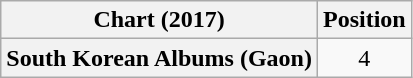<table class="wikitable plainrowheaders" style="text-align:center">
<tr>
<th scope="col">Chart (2017)</th>
<th scope="col">Position</th>
</tr>
<tr>
<th scope="row">South Korean Albums (Gaon)</th>
<td>4</td>
</tr>
</table>
